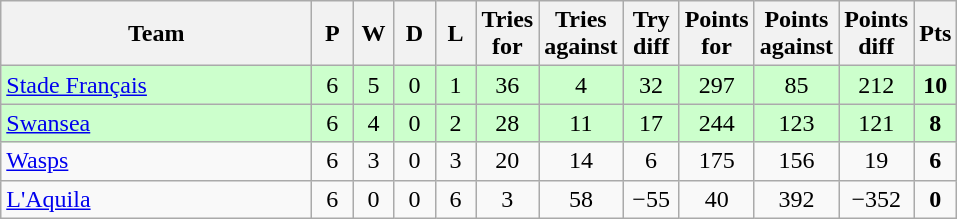<table class="wikitable" style="text-align: center;">
<tr>
<th width="200">Team</th>
<th width="20">P</th>
<th width="20">W</th>
<th width="20">D</th>
<th width="20">L</th>
<th width="20">Tries for</th>
<th width="20">Tries against</th>
<th width="30">Try diff</th>
<th width="20">Points for</th>
<th width="20">Points against</th>
<th width="25">Points diff</th>
<th width="20">Pts</th>
</tr>
<tr bgcolor="#ccffcc">
<td align="left">  <a href='#'>Stade Français</a></td>
<td>6</td>
<td>5</td>
<td>0</td>
<td>1</td>
<td>36</td>
<td>4</td>
<td>32</td>
<td>297</td>
<td>85</td>
<td>212</td>
<td><strong>10</strong></td>
</tr>
<tr bgcolor="#ccffcc">
<td align="left"> <a href='#'>Swansea</a></td>
<td>6</td>
<td>4</td>
<td>0</td>
<td>2</td>
<td>28</td>
<td>11</td>
<td>17</td>
<td>244</td>
<td>123</td>
<td>121</td>
<td><strong>8</strong></td>
</tr>
<tr>
<td align="left"> <a href='#'>Wasps</a></td>
<td>6</td>
<td>3</td>
<td>0</td>
<td>3</td>
<td>20</td>
<td>14</td>
<td>6</td>
<td>175</td>
<td>156</td>
<td>19</td>
<td><strong>6</strong></td>
</tr>
<tr>
<td align="left"> <a href='#'>L'Aquila</a></td>
<td>6</td>
<td>0</td>
<td>0</td>
<td>6</td>
<td>3</td>
<td>58</td>
<td>−55</td>
<td>40</td>
<td>392</td>
<td>−352</td>
<td><strong>0</strong></td>
</tr>
</table>
